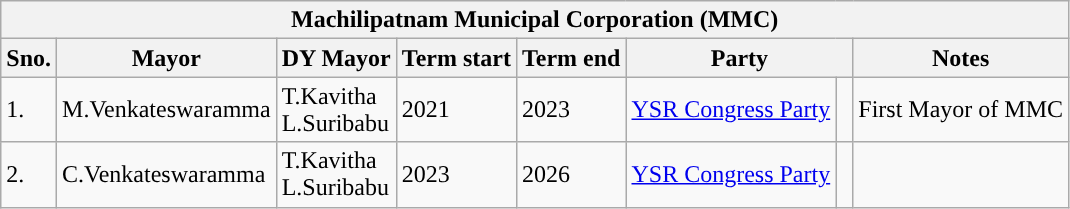<table class="wikitable sortable">
<tr>
<th colspan="8">Machilipatnam Municipal Corporation (MMC)</th>
</tr>
<tr>
<th>Sno.</th>
<th>Mayor</th>
<th>DY Mayor</th>
<th>Term start</th>
<th>Term end</th>
<th colspan=2>Party</th>
<th>Notes</th>
</tr>
<tr>
<td>1.</td>
<td>M.Venkateswaramma</td>
<td>T.Kavitha<br>L.Suribabu</td>
<td>2021</td>
<td>2023</td>
<td rowspan="1"><a href='#'>YSR Congress Party</a></td>
<td rowspan="1" width="4px" style="background-color: "></td>
<td>First Mayor of MMC</td>
</tr>
<tr>
<td>2.</td>
<td>C.Venkateswaramma</td>
<td>T.Kavitha<br>L.Suribabu</td>
<td>2023</td>
<td>2026</td>
<td rowspan="1"><a href='#'>YSR Congress Party</a></td>
<td rowspan="1" width="4px" style="background-color: "></td>
<td></td>
</tr>
</table>
